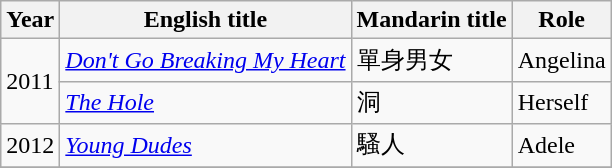<table class="wikitable sortable">
<tr>
<th>Year</th>
<th>English title</th>
<th>Mandarin title</th>
<th>Role</th>
</tr>
<tr>
<td rowspan="2">2011</td>
<td><em><a href='#'>Don't Go Breaking My Heart</a></em></td>
<td>單身男女</td>
<td>Angelina</td>
</tr>
<tr>
<td><em><a href='#'>The Hole</a></em></td>
<td>洞</td>
<td>Herself</td>
</tr>
<tr>
<td>2012</td>
<td><em><a href='#'>Young Dudes</a></em></td>
<td>騷人</td>
<td>Adele</td>
</tr>
<tr>
</tr>
</table>
